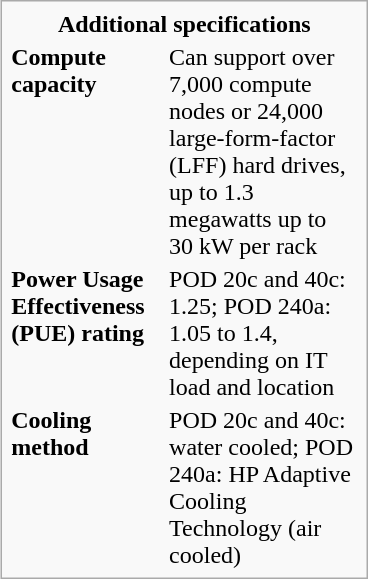<table class=infobox width=245px>
<tr>
<td colspan=2 align=center><strong>Additional specifications</strong></td>
</tr>
<tr>
<td><strong>Compute capacity</strong></td>
<td>Can support over 7,000 compute nodes or 24,000 large-form-factor (LFF) hard drives, up to 1.3 megawatts up to 30 kW per rack</td>
</tr>
<tr>
<td><strong>Power Usage Effectiveness (PUE) rating</strong></td>
<td>POD 20c and 40c: 1.25; POD 240a: 1.05 to 1.4, depending on IT load and location</td>
</tr>
<tr>
<td><strong>Cooling method</strong></td>
<td>POD 20c and 40c: water cooled; POD 240a: HP Adaptive Cooling Technology (air cooled)</td>
</tr>
</table>
